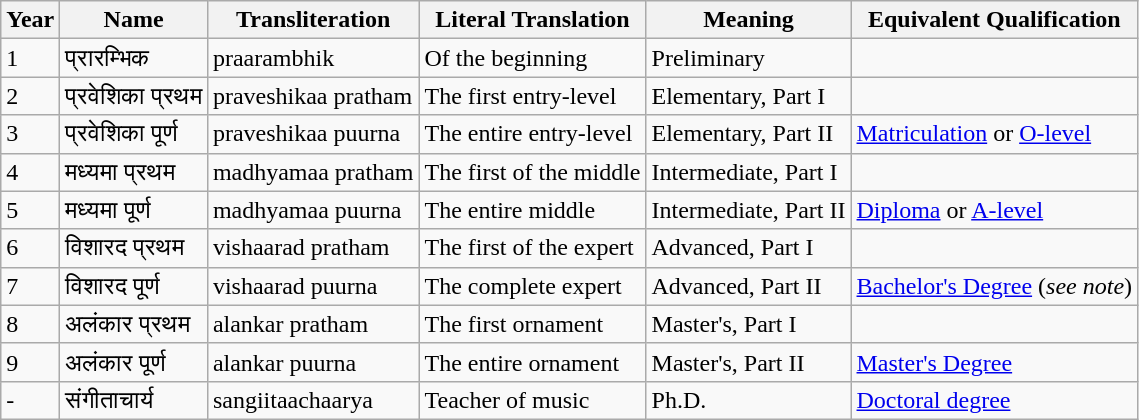<table class="wikitable">
<tr>
<th>Year</th>
<th>Name</th>
<th>Transliteration</th>
<th>Literal Translation</th>
<th>Meaning</th>
<th>Equivalent Qualification</th>
</tr>
<tr>
<td>1</td>
<td>प्रारम्भिक</td>
<td>praarambhik</td>
<td>Of the beginning</td>
<td>Preliminary</td>
<td></td>
</tr>
<tr>
<td>2</td>
<td>प्रवेशिका प्रथम</td>
<td>praveshikaa pratham</td>
<td>The first entry-level</td>
<td>Elementary, Part I</td>
<td></td>
</tr>
<tr>
<td>3</td>
<td>प्रवेशिका पूर्ण</td>
<td>praveshikaa puurna</td>
<td>The entire entry-level</td>
<td>Elementary, Part II</td>
<td><a href='#'>Matriculation</a> or <a href='#'>O-level</a></td>
</tr>
<tr>
<td>4</td>
<td>मध्यमा प्रथम</td>
<td>madhyamaa pratham</td>
<td>The first of the middle</td>
<td>Intermediate, Part I</td>
<td></td>
</tr>
<tr>
<td>5</td>
<td>मध्यमा पूर्ण</td>
<td>madhyamaa puurna</td>
<td>The entire middle</td>
<td>Intermediate, Part II</td>
<td><a href='#'>Diploma</a> or <a href='#'>A-level</a></td>
</tr>
<tr>
<td>6</td>
<td>विशारद प्रथम</td>
<td>vishaarad pratham</td>
<td>The first of the expert</td>
<td>Advanced, Part I</td>
<td></td>
</tr>
<tr>
<td>7</td>
<td>विशारद पूर्ण</td>
<td>vishaarad puurna</td>
<td>The complete expert</td>
<td>Advanced, Part II</td>
<td><a href='#'>Bachelor's Degree</a> (<em>see note</em>)</td>
</tr>
<tr>
<td>8</td>
<td>अलंकार प्रथम</td>
<td>alankar pratham</td>
<td>The first ornament</td>
<td>Master's, Part I</td>
<td></td>
</tr>
<tr>
<td>9</td>
<td>अलंकार पूर्ण</td>
<td>alankar puurna</td>
<td>The entire ornament</td>
<td>Master's, Part II</td>
<td><a href='#'>Master's Degree</a></td>
</tr>
<tr>
<td>-</td>
<td>संगीताचार्य</td>
<td>sangiitaachaarya</td>
<td>Teacher of music</td>
<td>Ph.D.</td>
<td><a href='#'>Doctoral degree</a></td>
</tr>
</table>
